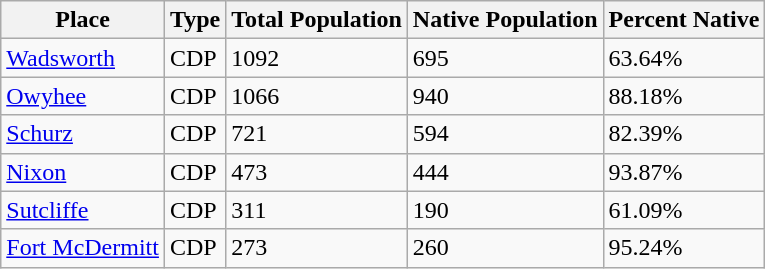<table class="wikitable sortable">
<tr>
<th>Place</th>
<th>Type</th>
<th>Total Population</th>
<th>Native Population</th>
<th>Percent Native</th>
</tr>
<tr>
<td><a href='#'>Wadsworth</a></td>
<td>CDP</td>
<td>1092</td>
<td>695</td>
<td>63.64%</td>
</tr>
<tr>
<td><a href='#'>Owyhee</a></td>
<td>CDP</td>
<td>1066</td>
<td>940</td>
<td>88.18%</td>
</tr>
<tr>
<td><a href='#'>Schurz</a></td>
<td>CDP</td>
<td>721</td>
<td>594</td>
<td>82.39%</td>
</tr>
<tr>
<td><a href='#'>Nixon</a></td>
<td>CDP</td>
<td>473</td>
<td>444</td>
<td>93.87%</td>
</tr>
<tr>
<td><a href='#'>Sutcliffe</a></td>
<td>CDP</td>
<td>311</td>
<td>190</td>
<td>61.09%</td>
</tr>
<tr>
<td><a href='#'>Fort McDermitt</a></td>
<td>CDP</td>
<td>273</td>
<td>260</td>
<td>95.24%</td>
</tr>
</table>
